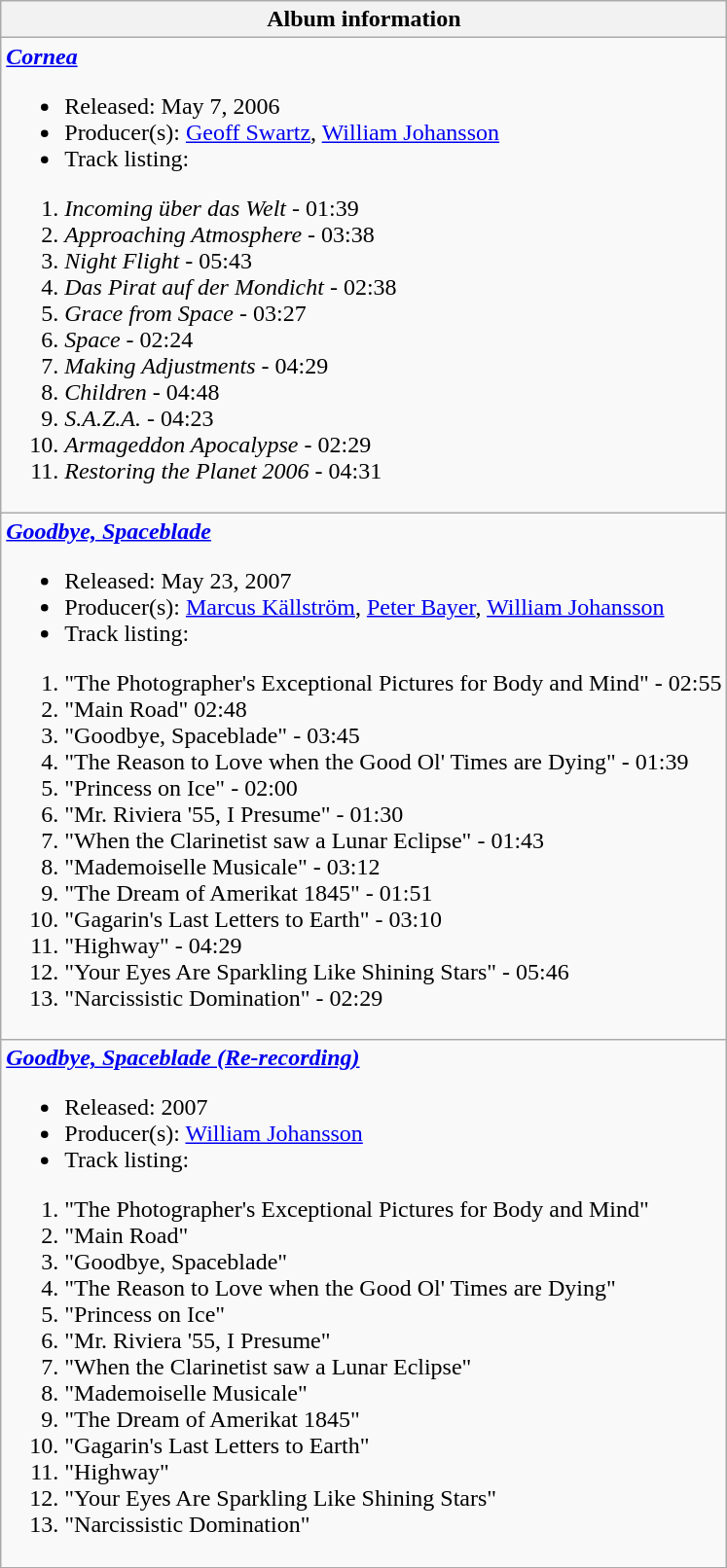<table class="wikitable">
<tr>
<th align="left">Album information</th>
</tr>
<tr>
<td align="left"><strong><em><a href='#'>Cornea</a></em></strong><br><ul><li>Released: May 7, 2006</li><li>Producer(s): <a href='#'>Geoff Swartz</a>, <a href='#'>William Johansson</a></li><li>Track listing:</li></ul><ol><li><em>Incoming über das Welt</em> - 01:39</li><li><em>Approaching Atmosphere</em> - 03:38</li><li><em>Night Flight</em> - 05:43</li><li><em>Das Pirat auf der Mondicht</em> - 02:38</li><li><em>Grace from Space</em> - 03:27</li><li><em>Space</em> - 02:24</li><li><em>Making Adjustments</em> - 04:29</li><li><em>Children</em> - 04:48</li><li><em>S.A.Z.A.</em> - 04:23</li><li><em>Armageddon Apocalypse</em> - 02:29</li><li><em>Restoring the Planet 2006</em> - 04:31</li></ol></td>
</tr>
<tr>
<td align="left"><strong><em><a href='#'>Goodbye, Spaceblade</a></em></strong><br><ul><li>Released: May 23, 2007</li><li>Producer(s): <a href='#'>Marcus Källström</a>, <a href='#'>Peter Bayer</a>, <a href='#'>William Johansson</a></li><li>Track listing:</li></ul><ol><li>"The Photographer's Exceptional Pictures for Body and Mind" - 02:55</li><li>"Main Road" 02:48</li><li>"Goodbye, Spaceblade" - 03:45</li><li>"The Reason to Love when the Good Ol' Times are Dying" - 01:39</li><li>"Princess on Ice" - 02:00</li><li>"Mr. Riviera '55, I Presume" - 01:30</li><li>"When the Clarinetist saw a Lunar Eclipse" - 01:43</li><li>"Mademoiselle Musicale" - 03:12</li><li>"The Dream of Amerikat 1845" - 01:51</li><li>"Gagarin's Last Letters to Earth" - 03:10</li><li>"Highway" - 04:29</li><li>"Your Eyes Are Sparkling Like Shining Stars" - 05:46</li><li>"Narcissistic Domination" - 02:29</li></ol></td>
</tr>
<tr>
<td align="left"><strong><em><a href='#'>Goodbye, Spaceblade (Re-recording)</a></em></strong><br><ul><li>Released: 2007</li><li>Producer(s): <a href='#'>William Johansson</a></li><li>Track listing:</li></ul><ol><li>"The Photographer's Exceptional Pictures for Body and Mind"</li><li>"Main Road"</li><li>"Goodbye, Spaceblade"</li><li>"The Reason to Love when the Good Ol' Times are Dying"</li><li>"Princess on Ice"</li><li>"Mr. Riviera '55, I Presume"</li><li>"When the Clarinetist saw a Lunar Eclipse"</li><li>"Mademoiselle Musicale"</li><li>"The Dream of Amerikat 1845"</li><li>"Gagarin's Last Letters to Earth"</li><li>"Highway"</li><li>"Your Eyes Are Sparkling Like Shining Stars"</li><li>"Narcissistic Domination"</li></ol></td>
</tr>
</table>
